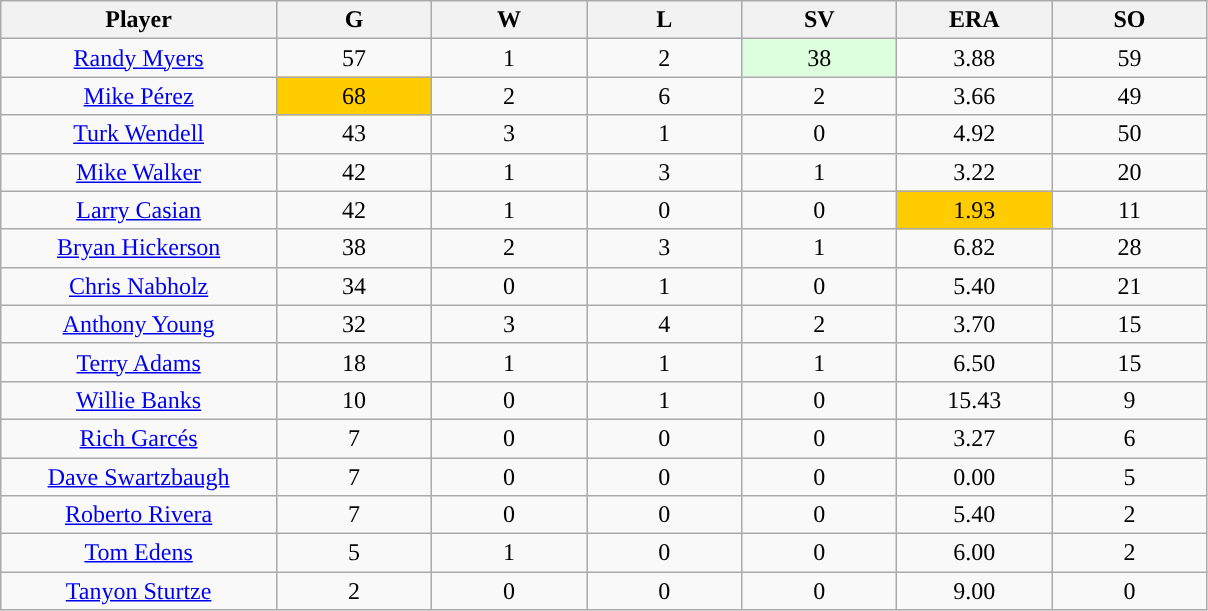<table class="wikitable sortable">
<tr>
<th bgcolor="#DDDDFF" width="16%">Player</th>
<th bgcolor="#DDDDFF" width="9%">G</th>
<th bgcolor="#DDDDFF" width="9%">W</th>
<th bgcolor="#DDDDFF" width="9%">L</th>
<th bgcolor="#DDDDFF" width="9%">SV</th>
<th bgcolor="#DDDDFF" width="9%">ERA</th>
<th bgcolor="#DDDDFF" width="9%">SO</th>
</tr>
<tr align="center">
<td><a href='#'>Randy Myers</a></td>
<td>57</td>
<td>1</td>
<td>2</td>
<td style="background:#DDFFDD;">38</td>
<td>3.88</td>
<td>59</td>
</tr>
<tr align=center>
<td><a href='#'>Mike Pérez</a></td>
<td style="background:#fc0;">68</td>
<td>2</td>
<td>6</td>
<td>2</td>
<td>3.66</td>
<td>49</td>
</tr>
<tr align=center>
<td><a href='#'>Turk Wendell</a></td>
<td>43</td>
<td>3</td>
<td>1</td>
<td>0</td>
<td>4.92</td>
<td>50</td>
</tr>
<tr align=center>
<td><a href='#'>Mike Walker</a></td>
<td>42</td>
<td>1</td>
<td>3</td>
<td>1</td>
<td>3.22</td>
<td>20</td>
</tr>
<tr align=center>
<td><a href='#'>Larry Casian</a></td>
<td>42</td>
<td>1</td>
<td>0</td>
<td>0</td>
<td style="background:#fc0;">1.93</td>
<td>11</td>
</tr>
<tr align=center>
<td><a href='#'>Bryan Hickerson</a></td>
<td>38</td>
<td>2</td>
<td>3</td>
<td>1</td>
<td>6.82</td>
<td>28</td>
</tr>
<tr align=center>
<td><a href='#'>Chris Nabholz</a></td>
<td>34</td>
<td>0</td>
<td>1</td>
<td>0</td>
<td>5.40</td>
<td>21</td>
</tr>
<tr align=center>
<td><a href='#'>Anthony Young</a></td>
<td>32</td>
<td>3</td>
<td>4</td>
<td>2</td>
<td>3.70</td>
<td>15</td>
</tr>
<tr align=center>
<td><a href='#'>Terry Adams</a></td>
<td>18</td>
<td>1</td>
<td>1</td>
<td>1</td>
<td>6.50</td>
<td>15</td>
</tr>
<tr align=center>
<td><a href='#'>Willie Banks</a></td>
<td>10</td>
<td>0</td>
<td>1</td>
<td>0</td>
<td>15.43</td>
<td>9</td>
</tr>
<tr align=center>
<td><a href='#'>Rich Garcés</a></td>
<td>7</td>
<td>0</td>
<td>0</td>
<td>0</td>
<td>3.27</td>
<td>6</td>
</tr>
<tr align=center>
<td><a href='#'>Dave Swartzbaugh</a></td>
<td>7</td>
<td>0</td>
<td>0</td>
<td>0</td>
<td>0.00</td>
<td>5</td>
</tr>
<tr align=center>
<td><a href='#'>Roberto Rivera</a></td>
<td>7</td>
<td>0</td>
<td>0</td>
<td>0</td>
<td>5.40</td>
<td>2</td>
</tr>
<tr align=center>
<td><a href='#'>Tom Edens</a></td>
<td>5</td>
<td>1</td>
<td>0</td>
<td>0</td>
<td>6.00</td>
<td>2</td>
</tr>
<tr align=center>
<td><a href='#'>Tanyon Sturtze</a></td>
<td>2</td>
<td>0</td>
<td>0</td>
<td>0</td>
<td>9.00</td>
<td>0</td>
</tr>
</table>
